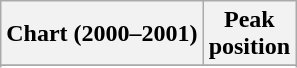<table class="wikitable sortable plainrowheaders" style="text-align:center">
<tr>
<th>Chart (2000–2001)</th>
<th>Peak<br>position</th>
</tr>
<tr>
</tr>
<tr>
</tr>
<tr>
</tr>
<tr>
</tr>
</table>
